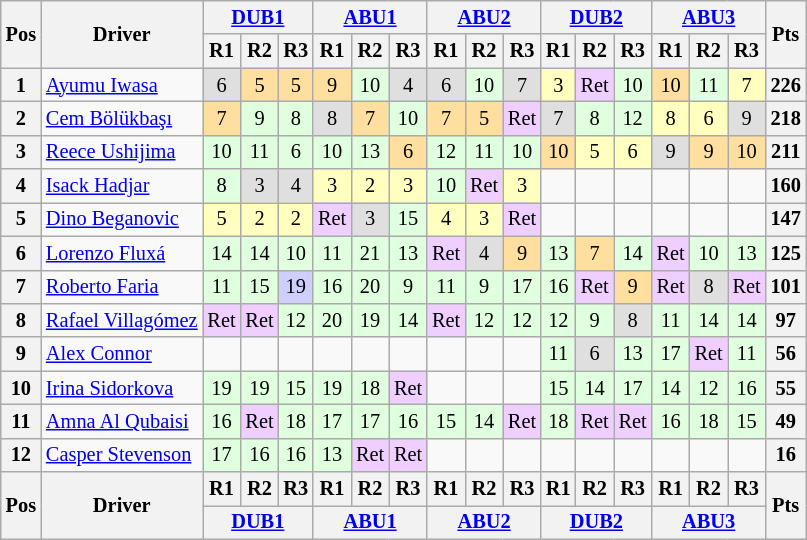<table class="wikitable" style="font-size: 85%; text-align: center;">
<tr valign="top">
<th rowspan="2" valign="middle">Pos</th>
<th rowspan="2" valign="middle">Driver</th>
<th colspan="3"><a href='#'>DUB1</a><br></th>
<th colspan="3"><a href='#'>ABU1</a><br></th>
<th colspan="3"><a href='#'>ABU2</a><br></th>
<th colspan="3"><a href='#'>DUB2</a><br></th>
<th colspan="3"><a href='#'>ABU3</a><br></th>
<th rowspan="2" valign="middle">Pts</th>
</tr>
<tr>
<th>R1</th>
<th>R2</th>
<th>R3</th>
<th>R1</th>
<th>R2</th>
<th>R3</th>
<th>R1</th>
<th>R2</th>
<th>R3</th>
<th>R1</th>
<th>R2</th>
<th>R3</th>
<th>R1</th>
<th>R2</th>
<th>R3</th>
</tr>
<tr>
<th>1</th>
<td align="left"> <a href='#'>Ayumu Iwasa</a></td>
<td style="background:#DFDFDF;">6</td>
<td style="background:#FFDF9F;">5</td>
<td style="background:#FFDF9F;">5</td>
<td style="background:#FFDF9F;">9</td>
<td style="background:#DFFFDF;">10</td>
<td style="background:#DFDFDF;">4</td>
<td style="background:#DFDFDF;">6</td>
<td style="background:#DFFFDF;">10</td>
<td style="background:#DFDFDF;">7</td>
<td style="background:#FFFFBF;">3</td>
<td style="background:#efcfff;">Ret</td>
<td style="background:#DFFFDF;">10</td>
<td style="background:#FFDF9F;">10</td>
<td style="background:#DFFFDF;">11</td>
<td style="background:#FFFFBF;">7</td>
<th>226</th>
</tr>
<tr>
<th>2</th>
<td align="left"> <a href='#'>Cem Bölükbaşı</a></td>
<td style="background:#FFDF9F;">7</td>
<td style="background:#DFFFDF;">9</td>
<td style="background:#DFFFDF;">8</td>
<td style="background:#DFDFDF;">8</td>
<td style="background:#FFDF9F;">7</td>
<td style="background:#DFFFDF;">10</td>
<td style="background:#FFDF9F;">7</td>
<td style="background:#FFDF9F;">5</td>
<td style="background:#efcfff;">Ret</td>
<td style="background:#DFDFDF;">7</td>
<td style="background:#DFFFDF;">8</td>
<td style="background:#DFFFDF;">12</td>
<td style="background:#FFFFBF;">8</td>
<td style="background:#FFFFBF;">6</td>
<td style="background:#DFDFDF;">9</td>
<th>218</th>
</tr>
<tr>
<th>3</th>
<td align="left"> <a href='#'>Reece Ushijima</a></td>
<td style="background:#DFFFDF;">10</td>
<td style="background:#DFFFDF;">11</td>
<td style="background:#DFFFDF;">6</td>
<td style="background:#DFFFDF;">10</td>
<td style="background:#DFFFDF;">13</td>
<td style="background:#FFDF9F;">6</td>
<td style="background:#DFFFDF;">12</td>
<td style="background:#DFFFDF;">11</td>
<td style="background:#DFFFDF;">10</td>
<td style="background:#FFDF9F;">10</td>
<td style="background:#FFFFBF;">5</td>
<td style="background:#FFFFBF;">6</td>
<td style="background:#DFDFDF;">9</td>
<td style="background:#FFDF9F;">9</td>
<td style="background:#FFDF9F;">10</td>
<th>211</th>
</tr>
<tr>
<th>4</th>
<td align="left"> <a href='#'>Isack Hadjar</a></td>
<td style="background:#DFFFDF;">8</td>
<td style="background:#DFDFDF;">3</td>
<td style="background:#DFDFDF;">4</td>
<td style="background:#FFFFBF;">3</td>
<td style="background:#FFFFBF;">2</td>
<td style="background:#FFFFBF;">3</td>
<td style="background:#DFFFDF;">10</td>
<td style="background:#efcfff;">Ret</td>
<td style="background:#FFFFBF;">3</td>
<td></td>
<td></td>
<td></td>
<td></td>
<td></td>
<td></td>
<th>160</th>
</tr>
<tr>
<th>5</th>
<td align="left"> <a href='#'>Dino Beganovic</a></td>
<td style="background:#FFFFBF;">5</td>
<td style="background:#FFFFBF;">2</td>
<td style="background:#FFFFBF;">2</td>
<td style="background:#efcfff;">Ret</td>
<td style="background:#DFDFDF;">3</td>
<td style="background:#DFFFDF;">15</td>
<td style="background:#FFFFBF;">4</td>
<td style="background:#FFFFBF;">3</td>
<td style="background:#efcfff;">Ret</td>
<td></td>
<td></td>
<td></td>
<td></td>
<td></td>
<td></td>
<th>147</th>
</tr>
<tr>
<th>6</th>
<td align="left"> <a href='#'>Lorenzo Fluxá</a></td>
<td style="background:#DFFFDF;">14</td>
<td style="background:#DFFFDF;">14</td>
<td style="background:#DFFFDF;">10</td>
<td style="background:#DFFFDF;">11</td>
<td style="background:#DFFFDF;">21</td>
<td style="background:#DFFFDF;">13</td>
<td style="background:#efcfff;">Ret</td>
<td style="background:#DFDFDF;">4</td>
<td style="background:#FFDF9F;">9</td>
<td style="background:#DFFFDF;">13</td>
<td style="background:#FFDF9F;">7</td>
<td style="background:#DFFFDF;">14</td>
<td style="background:#efcfff;">Ret</td>
<td style="background:#DFFFDF;">10</td>
<td style="background:#DFFFDF;">13</td>
<th>125</th>
</tr>
<tr>
<th>7</th>
<td align="left"> <a href='#'>Roberto Faria</a></td>
<td style="background:#DFFFDF;">11</td>
<td style="background:#DFFFDF;">15</td>
<td style="background:#cfcfff;">19</td>
<td style="background:#DFFFDF;">16</td>
<td style="background:#DFFFDF;">20</td>
<td style="background:#DFFFDF;">9</td>
<td style="background:#DFFFDF;">11</td>
<td style="background:#DFFFDF;">9</td>
<td style="background:#DFFFDF;">17</td>
<td style="background:#DFFFDF;">16</td>
<td style="background:#efcfff;">Ret</td>
<td style="background:#FFDF9F;">9</td>
<td style="background:#efcfff;">Ret</td>
<td style="background:#DFDFDF;">8</td>
<td style="background:#efcfff;">Ret</td>
<th>101</th>
</tr>
<tr>
<th>8</th>
<td align="left"> <a href='#'>Rafael Villagómez</a></td>
<td style="background:#efcfff;">Ret</td>
<td style="background:#efcfff;">Ret</td>
<td style="background:#DFFFDF;">12</td>
<td style="background:#DFFFDF;">20</td>
<td style="background:#DFFFDF;">19</td>
<td style="background:#DFFFDF;">14</td>
<td style="background:#efcfff;">Ret</td>
<td style="background:#DFFFDF;">12</td>
<td style="background:#DFFFDF;">12</td>
<td style="background:#DFFFDF;">12</td>
<td style="background:#DFFFDF;">9</td>
<td style="background:#DFDFDF;">8</td>
<td style="background:#DFFFDF;">11</td>
<td style="background:#DFFFDF;">14</td>
<td style="background:#DFFFDF;">14</td>
<th>97</th>
</tr>
<tr>
<th>9</th>
<td align="left"> <a href='#'>Alex Connor</a></td>
<td></td>
<td></td>
<td></td>
<td></td>
<td></td>
<td></td>
<td></td>
<td></td>
<td></td>
<td style="background:#DFFFDF;">11</td>
<td style="background:#DFDFDF;">6</td>
<td style="background:#DFFFDF;">13</td>
<td style="background:#DFFFDF;">17</td>
<td style="background:#efcfff;">Ret</td>
<td style="background:#DFFFDF;">11</td>
<th>56</th>
</tr>
<tr>
<th>10</th>
<td align="left"> <a href='#'>Irina Sidorkova</a></td>
<td style="background:#DFFFDF;">19</td>
<td style="background:#DFFFDF;">19</td>
<td style="background:#DFFFDF;">15</td>
<td style="background:#DFFFDF;">19</td>
<td style="background:#DFFFDF;">18</td>
<td style="background:#efcfff;">Ret</td>
<td></td>
<td></td>
<td></td>
<td style="background:#DFFFDF;">15</td>
<td style="background:#DFFFDF;">14</td>
<td style="background:#DFFFDF;">17</td>
<td style="background:#DFFFDF;">14</td>
<td style="background:#DFFFDF;">12</td>
<td style="background:#DFFFDF;">16</td>
<th>55</th>
</tr>
<tr>
<th>11</th>
<td align="left"> <a href='#'>Amna Al Qubaisi</a></td>
<td style="background:#DFFFDF;">16</td>
<td style="background:#efcfff;">Ret</td>
<td style="background:#DFFFDF;">18</td>
<td style="background:#DFFFDF;">17</td>
<td style="background:#DFFFDF;">17</td>
<td style="background:#DFFFDF;">16</td>
<td style="background:#DFFFDF;">15</td>
<td style="background:#DFFFDF;">14</td>
<td style="background:#efcfff;">Ret</td>
<td style="background:#DFFFDF;">18</td>
<td style="background:#efcfff;">Ret</td>
<td style="background:#efcfff;">Ret</td>
<td style="background:#DFFFDF;">16</td>
<td style="background:#DFFFDF;">18</td>
<td style="background:#DFFFDF;">15</td>
<th>49</th>
</tr>
<tr>
<th>12</th>
<td align="left" nowrap> <a href='#'>Casper Stevenson</a></td>
<td style="background:#DFFFDF;">17</td>
<td style="background:#DFFFDF;">16</td>
<td style="background:#DFFFDF;">16</td>
<td style="background:#DFFFDF;">13</td>
<td style="background:#efcfff;">Ret</td>
<td style="background:#efcfff;">Ret</td>
<td></td>
<td></td>
<td></td>
<td></td>
<td></td>
<td></td>
<td></td>
<td></td>
<td></td>
<th>16</th>
</tr>
<tr>
<th rowspan="2">Pos</th>
<th rowspan="2">Driver</th>
<th>R1</th>
<th>R2</th>
<th>R3</th>
<th>R1</th>
<th>R2</th>
<th>R3</th>
<th>R1</th>
<th>R2</th>
<th>R3</th>
<th>R1</th>
<th>R2</th>
<th>R3</th>
<th>R1</th>
<th>R2</th>
<th>R3</th>
<th rowspan="2">Pts</th>
</tr>
<tr valign="top">
<th colspan="3"><a href='#'>DUB1</a><br></th>
<th colspan="3"><a href='#'>ABU1</a><br></th>
<th colspan="3"><a href='#'>ABU2</a><br></th>
<th colspan="3"><a href='#'>DUB2</a><br></th>
<th colspan="3"><a href='#'>ABU3</a><br></th>
</tr>
</table>
